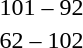<table style="text-align:center;">
<tr>
<th width=200></th>
<th width=100></th>
<th width=200></th>
<th></th>
</tr>
<tr>
<td align=right><strong></strong></td>
<td>101 – 92</td>
<td align=left></td>
</tr>
<tr>
<td align=right></td>
<td>62 – 102</td>
<td align=left><strong></strong></td>
</tr>
</table>
